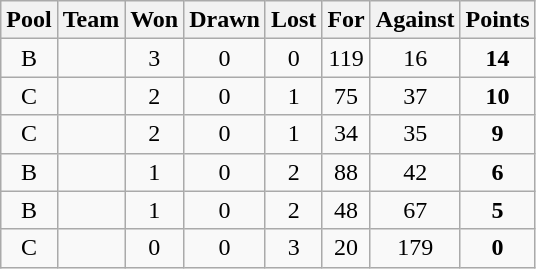<table class="wikitable" style="text-align: center;">
<tr>
<th>Pool</th>
<th>Team</th>
<th>Won</th>
<th>Drawn</th>
<th>Lost</th>
<th>For</th>
<th>Against</th>
<th>Points</th>
</tr>
<tr>
<td>B</td>
<td align="left"></td>
<td>3</td>
<td>0</td>
<td>0</td>
<td>119</td>
<td>16</td>
<td><strong>14</strong></td>
</tr>
<tr>
<td>C</td>
<td align="left"></td>
<td>2</td>
<td>0</td>
<td>1</td>
<td>75</td>
<td>37</td>
<td><strong>10</strong></td>
</tr>
<tr>
<td>C</td>
<td align="left"></td>
<td>2</td>
<td>0</td>
<td>1</td>
<td>34</td>
<td>35</td>
<td><strong>9</strong></td>
</tr>
<tr>
<td>B</td>
<td align="left"></td>
<td>1</td>
<td>0</td>
<td>2</td>
<td>88</td>
<td>42</td>
<td><strong>6</strong></td>
</tr>
<tr>
<td>B</td>
<td align="left"></td>
<td>1</td>
<td>0</td>
<td>2</td>
<td>48</td>
<td>67</td>
<td><strong>5</strong></td>
</tr>
<tr>
<td>C</td>
<td align="left"></td>
<td>0</td>
<td>0</td>
<td>3</td>
<td>20</td>
<td>179</td>
<td><strong>0</strong></td>
</tr>
</table>
